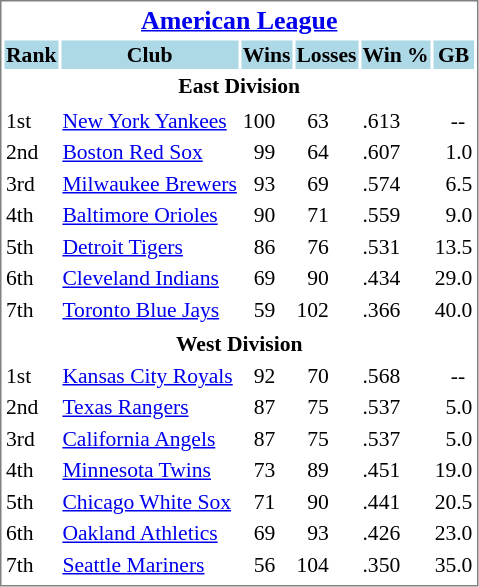<table cellpadding="1" style="width:auto;font-size: 90%; border: 1px solid gray;">
<tr align="center" style="font-size: larger;">
<th colspan=6><a href='#'>American League</a></th>
</tr>
<tr style="background:lightblue;">
<th>Rank</th>
<th>Club</th>
<th>Wins</th>
<th>Losses</th>
<th>Win %</th>
<th>GB</th>
</tr>
<tr align="center" style="vertical-align: middle;" style="background:lightblue;">
<th colspan=6>East Division</th>
</tr>
<tr>
</tr>
<tr>
<td>1st</td>
<td><a href='#'>New York Yankees</a></td>
<td>100</td>
<td>  63</td>
<td>.613</td>
<td>   --</td>
</tr>
<tr>
<td>2nd</td>
<td><a href='#'>Boston Red Sox</a></td>
<td>  99</td>
<td>  64</td>
<td>.607</td>
<td>  1.0</td>
</tr>
<tr>
<td>3rd</td>
<td><a href='#'>Milwaukee Brewers</a></td>
<td>  93</td>
<td>  69</td>
<td>.574</td>
<td>  6.5</td>
</tr>
<tr>
<td>4th</td>
<td><a href='#'>Baltimore Orioles</a></td>
<td>  90</td>
<td>  71</td>
<td>.559</td>
<td>  9.0</td>
</tr>
<tr>
<td>5th</td>
<td><a href='#'>Detroit Tigers</a></td>
<td>  86</td>
<td>  76</td>
<td>.531</td>
<td>13.5</td>
</tr>
<tr>
<td>6th</td>
<td><a href='#'>Cleveland Indians</a></td>
<td>  69</td>
<td>  90</td>
<td>.434</td>
<td>29.0</td>
</tr>
<tr>
<td>7th</td>
<td><a href='#'>Toronto Blue Jays</a></td>
<td>  59</td>
<td>102</td>
<td>.366</td>
<td>40.0</td>
</tr>
<tr>
</tr>
<tr align="center" style="vertical-align: middle;" style="background:lightblue;">
<th colspan=6>West Division</th>
</tr>
<tr>
<td>1st</td>
<td><a href='#'>Kansas City Royals</a></td>
<td>  92</td>
<td>  70</td>
<td>.568</td>
<td>   --</td>
</tr>
<tr>
<td>2nd</td>
<td><a href='#'>Texas Rangers</a></td>
<td>  87</td>
<td>  75</td>
<td>.537</td>
<td>  5.0</td>
</tr>
<tr>
<td>3rd</td>
<td><a href='#'>California Angels</a></td>
<td>  87</td>
<td>  75</td>
<td>.537</td>
<td>  5.0</td>
</tr>
<tr>
<td>4th</td>
<td><a href='#'>Minnesota Twins</a></td>
<td>  73</td>
<td>  89</td>
<td>.451</td>
<td>19.0</td>
</tr>
<tr>
<td>5th</td>
<td><a href='#'>Chicago White Sox</a></td>
<td>  71</td>
<td>  90</td>
<td>.441</td>
<td>20.5</td>
</tr>
<tr>
<td>6th</td>
<td><a href='#'>Oakland Athletics</a></td>
<td>  69</td>
<td>  93</td>
<td>.426</td>
<td>23.0</td>
</tr>
<tr>
<td>7th</td>
<td><a href='#'>Seattle Mariners</a></td>
<td>  56</td>
<td>104</td>
<td>.350</td>
<td>35.0</td>
</tr>
<tr>
</tr>
</table>
